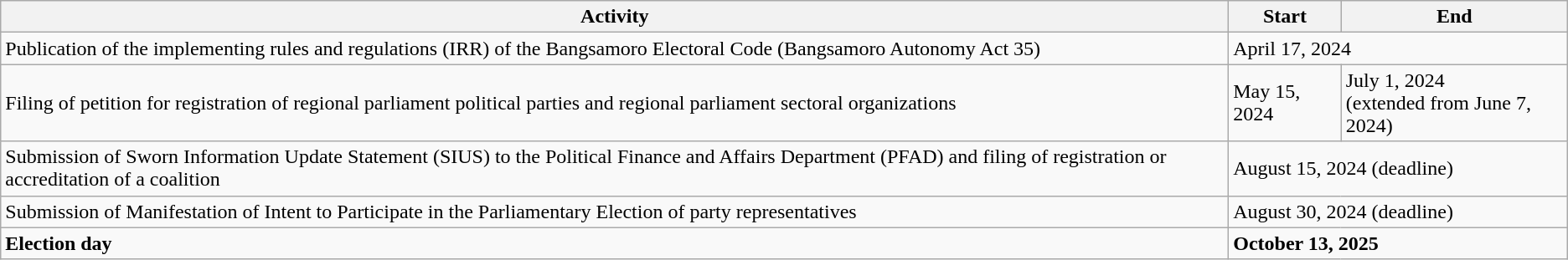<table class="wikitable">
<tr>
<th>Activity</th>
<th>Start</th>
<th>End</th>
</tr>
<tr>
<td>Publication of the implementing rules and regulations (IRR) of the Bangsamoro Electoral Code (Bangsamoro Autonomy Act 35)</td>
<td colspan=2>April 17, 2024</td>
</tr>
<tr>
<td>Filing of petition for registration of regional parliament political parties and regional parliament sectoral organizations</td>
<td>May 15, 2024</td>
<td>July 1, 2024<br>(extended from June 7, 2024)</td>
</tr>
<tr>
<td>Submission of Sworn Information Update Statement (SIUS) to the Political Finance and Affairs Department (PFAD) and filing of registration or accreditation of a coalition</td>
<td colspan=2>August 15, 2024 (deadline)</td>
</tr>
<tr>
<td>Submission of Manifestation of Intent to Participate in the Parliamentary Election of party representatives</td>
<td colspan=2>August 30, 2024 (deadline)</td>
</tr>
<tr>
<td><strong>Election day</strong></td>
<td colspan=2><strong>October 13, 2025</strong></td>
</tr>
</table>
